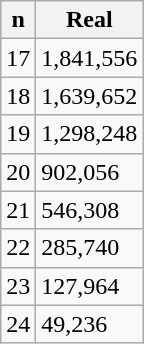<table class="wikitable">
<tr>
<th>n</th>
<th>Real</th>
</tr>
<tr>
<td>17</td>
<td>1,841,556</td>
</tr>
<tr>
<td>18</td>
<td>1,639,652</td>
</tr>
<tr>
<td>19</td>
<td>1,298,248</td>
</tr>
<tr>
<td>20</td>
<td>902,056</td>
</tr>
<tr>
<td>21</td>
<td>546,308</td>
</tr>
<tr>
<td>22</td>
<td>285,740</td>
</tr>
<tr>
<td>23</td>
<td>127,964</td>
</tr>
<tr>
<td>24</td>
<td>49,236</td>
</tr>
</table>
